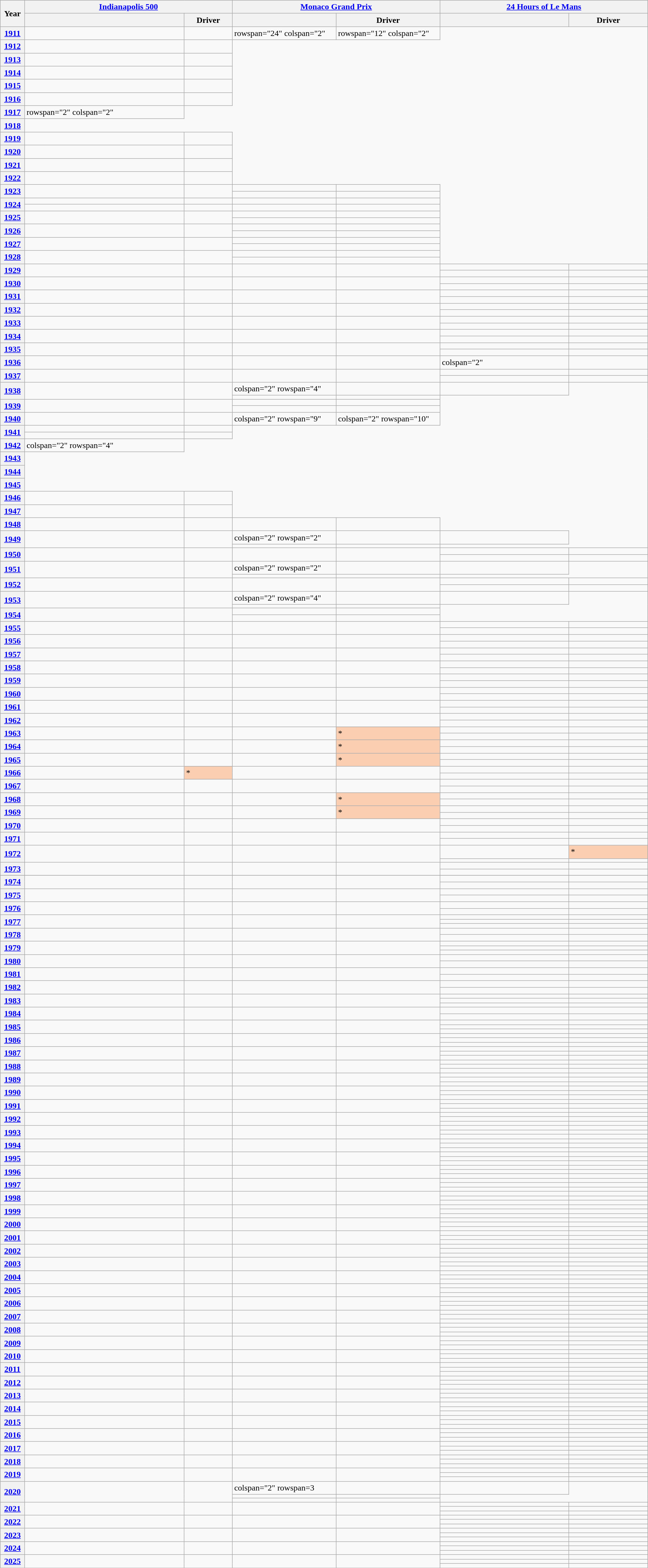<table class="wikitable sortable plainrowheaders" style="text-align:left">
<tr>
<th scope=colgroup rowspan=2 width="1%">Year</th>
<th scope=colgroup colspan=2 width="20%"><a href='#'>Indianapolis 500</a></th>
<th scope=colgroup colspan=2 width="20%"><a href='#'>Monaco Grand Prix</a></th>
<th scope=colgroup colspan=2 width="20%"><a href='#'>24 Hours of Le Mans</a></th>
</tr>
<tr>
<th scope="col"></th>
<th scope="col">Driver</th>
<th scope="col"></th>
<th scope="col">Driver</th>
<th scope="col"></th>
<th scope="col">Driver</th>
</tr>
<tr>
<th scope="row"><a href='#'>1911</a></th>
<td></td>
<td></td>
<td>rowspan="24" colspan="2" </td>
<td>rowspan="12" colspan="2" </td>
</tr>
<tr>
<th scope="row"><a href='#'>1912</a></th>
<td></td>
<td></td>
</tr>
<tr>
<th scope="row"><a href='#'>1913</a></th>
<td></td>
<td></td>
</tr>
<tr>
<th scope="row"><a href='#'>1914</a></th>
<td></td>
<td></td>
</tr>
<tr>
<th scope="row"><a href='#'>1915</a></th>
<td></td>
<td></td>
</tr>
<tr>
<th scope="row"><a href='#'>1916</a></th>
<td></td>
<td></td>
</tr>
<tr>
<th scope="row"><a href='#'>1917</a></th>
<td>rowspan="2" colspan="2" </td>
</tr>
<tr>
<th scope="row"><a href='#'>1918</a></th>
</tr>
<tr>
<th scope="row"><a href='#'>1919</a></th>
<td></td>
<td></td>
</tr>
<tr>
<th scope="row"><a href='#'>1920</a></th>
<td></td>
<td></td>
</tr>
<tr>
<th scope="row"><a href='#'>1921</a></th>
<td></td>
<td></td>
</tr>
<tr>
<th scope="row"><a href='#'>1922</a></th>
<td></td>
<td></td>
</tr>
<tr>
<th scope="row" rowspan="2"><a href='#'>1923</a></th>
<td rowspan="2"></td>
<td rowspan="2"></td>
<td></td>
<td></td>
</tr>
<tr>
<td></td>
<td></td>
</tr>
<tr>
<th scope="row" rowspan="2"><a href='#'>1924</a></th>
<td></td>
<td></td>
<td></td>
<td></td>
</tr>
<tr>
<td></td>
<td></td>
<td></td>
<td></td>
</tr>
<tr>
<th scope="row" rowspan="2"><a href='#'>1925</a></th>
<td rowspan="2"></td>
<td rowspan="2"></td>
<td></td>
<td></td>
</tr>
<tr>
<td></td>
<td></td>
</tr>
<tr>
<th scope="row" rowspan="2"><a href='#'>1926</a></th>
<td rowspan="2"></td>
<td rowspan="2"></td>
<td></td>
<td></td>
</tr>
<tr>
<td></td>
<td></td>
</tr>
<tr>
<th scope="row" rowspan="2"><a href='#'>1927</a></th>
<td rowspan="2"></td>
<td rowspan="2"></td>
<td></td>
<td></td>
</tr>
<tr>
<td></td>
<td></td>
</tr>
<tr>
<th scope="row" rowspan="2"><a href='#'>1928</a></th>
<td rowspan="2"></td>
<td rowspan="2"></td>
<td></td>
<td></td>
</tr>
<tr>
<td></td>
<td></td>
</tr>
<tr>
<th scope="row" rowspan="2"><a href='#'>1929</a></th>
<td rowspan="2"></td>
<td rowspan="2"></td>
<td rowspan="2"></td>
<td rowspan="2"></td>
<td></td>
<td></td>
</tr>
<tr>
<td></td>
<td></td>
</tr>
<tr>
<th scope="row" rowspan="2"><a href='#'>1930</a></th>
<td rowspan="2"></td>
<td rowspan="2"></td>
<td rowspan="2"></td>
<td rowspan="2"></td>
<td></td>
<td></td>
</tr>
<tr>
<td></td>
<td></td>
</tr>
<tr>
<th scope="row" rowspan="2"><a href='#'>1931</a></th>
<td rowspan="2"></td>
<td rowspan="2"></td>
<td rowspan="2"></td>
<td rowspan="2"></td>
<td></td>
<td></td>
</tr>
<tr>
<td></td>
<td></td>
</tr>
<tr>
<th scope="row" rowspan="2"><a href='#'>1932</a></th>
<td rowspan="2"></td>
<td rowspan="2"></td>
<td rowspan="2"></td>
<td rowspan="2"></td>
<td></td>
<td></td>
</tr>
<tr>
<td></td>
<td></td>
</tr>
<tr>
<th scope="row" rowspan="2"><a href='#'>1933</a></th>
<td rowspan="2"></td>
<td rowspan="2"></td>
<td rowspan="2"></td>
<td rowspan="2"></td>
<td></td>
<td></td>
</tr>
<tr>
<td></td>
<td></td>
</tr>
<tr>
<th scope="row" rowspan="2"><a href='#'>1934</a></th>
<td rowspan="2"></td>
<td rowspan="2"></td>
<td rowspan="2"></td>
<td rowspan="2"></td>
<td></td>
<td></td>
</tr>
<tr>
<td></td>
<td></td>
</tr>
<tr>
<th scope="row" rowspan="2"><a href='#'>1935</a></th>
<td rowspan="2"></td>
<td rowspan="2"></td>
<td rowspan="2"></td>
<td rowspan="2"></td>
<td></td>
<td></td>
</tr>
<tr>
<td></td>
<td></td>
</tr>
<tr>
<th scope="row"><a href='#'>1936</a></th>
<td></td>
<td></td>
<td> </td>
<td></td>
<td>colspan="2" </td>
</tr>
<tr>
<th scope="row" rowspan="2"><a href='#'>1937</a></th>
<td rowspan="2"></td>
<td rowspan="2"></td>
<td rowspan="2"> </td>
<td rowspan="2"></td>
<td></td>
<td></td>
</tr>
<tr>
<td></td>
<td></td>
</tr>
<tr>
<th scope="row" rowspan="2"><a href='#'>1938</a></th>
<td rowspan="2"></td>
<td rowspan="2"></td>
<td>colspan="2" rowspan="4" </td>
<td></td>
<td></td>
</tr>
<tr>
<td></td>
<td></td>
</tr>
<tr>
<th scope="row" rowspan="2"><a href='#'>1939</a></th>
<td rowspan="2"></td>
<td rowspan="2"></td>
<td></td>
<td></td>
</tr>
<tr>
<td></td>
<td></td>
</tr>
<tr>
<th scope="row"><a href='#'>1940</a></th>
<td></td>
<td></td>
<td>colspan="2" rowspan="9" </td>
<td>colspan="2" rowspan="10" </td>
</tr>
<tr>
<th scope="row" rowspan="2"><a href='#'>1941</a></th>
<td></td>
<td></td>
</tr>
<tr>
<td></td>
<td></td>
</tr>
<tr>
<th scope="row"><a href='#'>1942</a></th>
<td>colspan="2" rowspan="4" </td>
</tr>
<tr>
<th scope="row"><a href='#'>1943</a></th>
</tr>
<tr>
<th scope="row"><a href='#'>1944</a></th>
</tr>
<tr>
<th scope="row"><a href='#'>1945</a></th>
</tr>
<tr>
<th scope="row"><a href='#'>1946</a></th>
<td></td>
<td></td>
</tr>
<tr>
<th scope="row"><a href='#'>1947</a></th>
<td></td>
<td></td>
</tr>
<tr>
<th scope="row"><a href='#'>1948</a></th>
<td></td>
<td></td>
<td></td>
<td></td>
</tr>
<tr>
<th scope="row" rowspan="2"><a href='#'>1949</a></th>
<td rowspan="2"></td>
<td rowspan="2"></td>
<td>colspan="2" rowspan="2" </td>
<td></td>
<td></td>
</tr>
<tr>
<td></td>
<td></td>
</tr>
<tr>
<th scope="row" rowspan="2"><a href='#'>1950</a></th>
<td rowspan="2"></td>
<td rowspan="2"></td>
<td rowspan="2"></td>
<td rowspan="2"></td>
<td></td>
<td></td>
</tr>
<tr>
<td></td>
<td></td>
</tr>
<tr>
<th scope="row" rowspan="2"><a href='#'>1951</a></th>
<td rowspan="2"></td>
<td rowspan="2"></td>
<td>colspan="2" rowspan="2" </td>
<td></td>
<td></td>
</tr>
<tr>
<td></td>
<td></td>
</tr>
<tr>
<th scope="row" rowspan="2"><a href='#'>1952</a></th>
<td rowspan="2"></td>
<td rowspan="2"></td>
<td rowspan="2"></td>
<td rowspan="2"></td>
<td></td>
<td></td>
</tr>
<tr>
<td></td>
<td></td>
</tr>
<tr>
<th scope="row" rowspan="2"><a href='#'>1953</a></th>
<td rowspan="2"></td>
<td rowspan="2"></td>
<td>colspan="2" rowspan="4"  </td>
<td></td>
<td></td>
</tr>
<tr>
<td></td>
<td></td>
</tr>
<tr>
<th scope="row" rowspan="2"><a href='#'>1954</a></th>
<td rowspan="2"></td>
<td rowspan="2"></td>
<td></td>
<td></td>
</tr>
<tr>
<td></td>
<td></td>
</tr>
<tr>
<th scope="row" rowspan="2"><a href='#'>1955</a></th>
<td rowspan="2"></td>
<td rowspan="2"></td>
<td rowspan="2"></td>
<td rowspan="2"></td>
<td></td>
<td></td>
</tr>
<tr>
<td></td>
<td></td>
</tr>
<tr>
<th scope="row" rowspan="2"><a href='#'>1956</a></th>
<td rowspan="2"></td>
<td rowspan="2"></td>
<td rowspan="2"></td>
<td rowspan="2"></td>
<td></td>
<td></td>
</tr>
<tr>
<td></td>
<td></td>
</tr>
<tr>
<th scope="row" rowspan="2"><a href='#'>1957</a></th>
<td rowspan="2"></td>
<td rowspan="2"></td>
<td rowspan="2"></td>
<td rowspan="2"></td>
<td></td>
<td></td>
</tr>
<tr>
<td></td>
<td></td>
</tr>
<tr>
<th scope="row" rowspan="2"><a href='#'>1958</a></th>
<td rowspan="2"></td>
<td rowspan="2"></td>
<td rowspan="2"></td>
<td rowspan="2"></td>
<td></td>
<td></td>
</tr>
<tr>
<td></td>
<td></td>
</tr>
<tr>
<th scope="row" rowspan="2"><a href='#'>1959</a></th>
<td rowspan="2"></td>
<td rowspan="2"></td>
<td rowspan="2"></td>
<td rowspan="2"></td>
<td></td>
<td></td>
</tr>
<tr>
<td></td>
<td></td>
</tr>
<tr>
<th scope="row" rowspan="2"><a href='#'>1960</a></th>
<td rowspan="2"></td>
<td rowspan="2"></td>
<td rowspan="2"></td>
<td rowspan="2"></td>
<td></td>
<td></td>
</tr>
<tr>
<td></td>
<td></td>
</tr>
<tr>
<th scope="row" rowspan="2"><a href='#'>1961</a></th>
<td rowspan="2"></td>
<td rowspan="2"></td>
<td rowspan="2"></td>
<td rowspan="2"></td>
<td></td>
<td></td>
</tr>
<tr>
<td></td>
<td></td>
</tr>
<tr>
<th scope="row" rowspan="2"><a href='#'>1962</a></th>
<td rowspan="2"></td>
<td rowspan="2"></td>
<td rowspan="2"></td>
<td rowspan="2"></td>
<td></td>
<td></td>
</tr>
<tr>
<td></td>
<td></td>
</tr>
<tr>
<th scope="row" rowspan="2"><a href='#'>1963</a></th>
<td rowspan="2"></td>
<td rowspan="2"></td>
<td rowspan="2"></td>
<td rowspan="2" style="background-color:#FBCEB1">*</td>
<td></td>
<td></td>
</tr>
<tr>
<td></td>
<td></td>
</tr>
<tr>
<th scope="row" rowspan="2"><a href='#'>1964</a></th>
<td rowspan="2"></td>
<td rowspan="2"></td>
<td rowspan="2"></td>
<td rowspan="2" style="background-color:#FBCEB1">*</td>
<td></td>
<td></td>
</tr>
<tr>
<td></td>
<td></td>
</tr>
<tr>
<th scope="row" rowspan="2"><a href='#'>1965</a></th>
<td rowspan="2"></td>
<td rowspan="2"></td>
<td rowspan="2"></td>
<td rowspan="2" style="background-color:#FBCEB1">*</td>
<td></td>
<td></td>
</tr>
<tr>
<td></td>
<td></td>
</tr>
<tr>
<th scope="row" rowspan="2"><a href='#'>1966</a></th>
<td rowspan="2"></td>
<td rowspan="2" style="background-color:#FBCEB1">*</td>
<td rowspan="2"></td>
<td rowspan="2"></td>
<td></td>
<td></td>
</tr>
<tr>
<td></td>
<td></td>
</tr>
<tr>
<th scope="row" rowspan="2"><a href='#'>1967</a></th>
<td rowspan="2"></td>
<td rowspan="2"></td>
<td rowspan="2"></td>
<td rowspan="2"></td>
<td></td>
<td></td>
</tr>
<tr>
<td></td>
<td></td>
</tr>
<tr>
<th scope="row" rowspan="2"><a href='#'>1968</a></th>
<td rowspan="2"></td>
<td rowspan="2"></td>
<td rowspan="2"></td>
<td rowspan="2" style="background-color:#FBCEB1">*</td>
<td></td>
<td></td>
</tr>
<tr>
<td></td>
<td></td>
</tr>
<tr>
<th rowspan="2" scope="row"><a href='#'>1969</a></th>
<td rowspan="2"></td>
<td rowspan="2"></td>
<td rowspan="2"></td>
<td rowspan="2" style="background-color:#FBCEB1">*</td>
<td></td>
<td></td>
</tr>
<tr>
<td></td>
<td></td>
</tr>
<tr>
<th rowspan="2" scope="row"><a href='#'>1970</a></th>
<td rowspan="2"></td>
<td rowspan="2"></td>
<td rowspan="2"></td>
<td rowspan="2"></td>
<td></td>
<td></td>
</tr>
<tr>
<td></td>
<td></td>
</tr>
<tr>
<th rowspan="2" scope="row"><a href='#'>1971</a></th>
<td rowspan="2"></td>
<td rowspan="2"></td>
<td rowspan="2"></td>
<td rowspan="2"></td>
<td></td>
<td></td>
</tr>
<tr>
<td></td>
<td></td>
</tr>
<tr>
<th rowspan="2" scope="row"><a href='#'>1972</a></th>
<td rowspan="2"></td>
<td rowspan="2"></td>
<td rowspan="2"></td>
<td rowspan="2"></td>
<td></td>
<td style="background-color:#FBCEB1">*</td>
</tr>
<tr>
<td></td>
<td></td>
</tr>
<tr>
<th rowspan="2" scope="row"><a href='#'>1973</a></th>
<td rowspan="2"></td>
<td rowspan="2"></td>
<td rowspan="2"></td>
<td rowspan="2"></td>
<td></td>
<td></td>
</tr>
<tr>
<td></td>
<td></td>
</tr>
<tr>
</tr>
<tr>
<th rowspan="2" scope="row"><a href='#'>1974</a></th>
<td rowspan="2"></td>
<td rowspan="2"></td>
<td rowspan="2"></td>
<td rowspan="2"></td>
<td></td>
<td></td>
</tr>
<tr>
<td></td>
<td></td>
</tr>
<tr>
<th rowspan="2" scope="row"><a href='#'>1975</a></th>
<td rowspan="2"></td>
<td rowspan="2"></td>
<td rowspan="2"></td>
<td rowspan="2"></td>
<td></td>
<td></td>
</tr>
<tr>
<td></td>
<td></td>
</tr>
<tr>
<th rowspan="2" scope="row"><a href='#'>1976</a></th>
<td rowspan="2"></td>
<td rowspan="2"></td>
<td rowspan="2"></td>
<td rowspan="2"></td>
<td></td>
<td></td>
</tr>
<tr>
<td></td>
<td></td>
</tr>
<tr>
<th rowspan="3" scope="row"><a href='#'>1977</a></th>
<td rowspan="3"></td>
<td rowspan="3"></td>
<td rowspan="3"></td>
<td rowspan="3"></td>
<td></td>
<td></td>
</tr>
<tr>
<td></td>
<td></td>
</tr>
<tr>
<td></td>
<td></td>
</tr>
<tr>
<th rowspan="2" scope="row"><a href='#'>1978</a></th>
<td rowspan="2"></td>
<td rowspan="2"></td>
<td rowspan="2"></td>
<td rowspan="2"></td>
<td></td>
<td></td>
</tr>
<tr>
<td></td>
<td></td>
</tr>
<tr>
<th rowspan="3" scope="row"><a href='#'>1979</a></th>
<td rowspan="3"></td>
<td rowspan="3"></td>
<td rowspan="3"></td>
<td rowspan="3"></td>
<td></td>
<td></td>
</tr>
<tr>
<td></td>
<td></td>
</tr>
<tr>
<td></td>
<td></td>
</tr>
<tr>
<th rowspan="2" scope="row"><a href='#'>1980</a></th>
<td rowspan="2"></td>
<td rowspan="2"></td>
<td rowspan="2"></td>
<td rowspan="2"></td>
<td></td>
<td></td>
</tr>
<tr>
<td></td>
<td></td>
</tr>
<tr>
<th rowspan="2" scope="row"><a href='#'>1981</a></th>
<td rowspan="2"></td>
<td rowspan="2"></td>
<td rowspan="2"></td>
<td rowspan="2"></td>
<td></td>
<td></td>
</tr>
<tr>
<td></td>
<td></td>
</tr>
<tr>
<th rowspan="2" scope="row"><a href='#'>1982</a></th>
<td rowspan="2"></td>
<td rowspan="2"></td>
<td rowspan="2"></td>
<td rowspan="2"></td>
<td></td>
<td></td>
</tr>
<tr>
<td></td>
<td></td>
</tr>
<tr>
<th rowspan="3" scope="row"><a href='#'>1983</a></th>
<td rowspan="3"></td>
<td rowspan="3"></td>
<td rowspan="3"></td>
<td rowspan="3"></td>
<td></td>
<td></td>
</tr>
<tr>
<td></td>
<td></td>
</tr>
<tr>
<td></td>
<td></td>
</tr>
<tr>
<th rowspan="2" scope="row"><a href='#'>1984</a></th>
<td rowspan="2"></td>
<td rowspan="2"></td>
<td rowspan="2"></td>
<td rowspan="2"></td>
<td></td>
<td></td>
</tr>
<tr>
<td></td>
<td></td>
</tr>
<tr>
<th rowspan="3" scope="row"><a href='#'>1985</a></th>
<td rowspan="3"></td>
<td rowspan="3"></td>
<td rowspan="3"></td>
<td rowspan="3"></td>
<td></td>
<td></td>
</tr>
<tr>
<td></td>
<td></td>
</tr>
<tr>
<td></td>
<td></td>
</tr>
<tr>
<th rowspan="3" scope="row"><a href='#'>1986</a></th>
<td rowspan="3"></td>
<td rowspan="3"></td>
<td rowspan="3"></td>
<td rowspan="3"></td>
<td></td>
<td></td>
</tr>
<tr>
<td></td>
<td></td>
</tr>
<tr>
<td></td>
<td></td>
</tr>
<tr>
<th rowspan="3" scope="row"><a href='#'>1987</a></th>
<td rowspan="3"></td>
<td rowspan="3"></td>
<td rowspan="3"></td>
<td rowspan="3"></td>
<td></td>
<td></td>
</tr>
<tr>
<td></td>
<td></td>
</tr>
<tr>
<td></td>
<td></td>
</tr>
<tr>
<th rowspan="3" scope="row"><a href='#'>1988</a></th>
<td rowspan="3"></td>
<td rowspan="3"></td>
<td rowspan="3"></td>
<td rowspan="3"></td>
<td></td>
<td></td>
</tr>
<tr>
<td></td>
<td></td>
</tr>
<tr>
<td></td>
<td></td>
</tr>
<tr>
<th rowspan="3" scope="row"><a href='#'>1989</a></th>
<td rowspan="3"></td>
<td rowspan="3"></td>
<td rowspan="3"></td>
<td rowspan="3"></td>
<td></td>
<td></td>
</tr>
<tr>
<td></td>
<td></td>
</tr>
<tr>
<td></td>
<td></td>
</tr>
<tr>
<th rowspan="3" scope="row"><a href='#'>1990</a></th>
<td rowspan="3"></td>
<td rowspan="3"></td>
<td rowspan="3"></td>
<td rowspan="3"></td>
<td></td>
<td></td>
</tr>
<tr>
<td></td>
<td></td>
</tr>
<tr>
<td></td>
<td></td>
</tr>
<tr>
<th rowspan="3" scope="row"><a href='#'>1991</a></th>
<td rowspan="3"></td>
<td rowspan="3"></td>
<td rowspan="3"></td>
<td rowspan="3"></td>
<td></td>
<td></td>
</tr>
<tr>
<td></td>
<td></td>
</tr>
<tr>
<td></td>
<td></td>
</tr>
<tr>
<th rowspan="3" scope="row"><a href='#'>1992</a></th>
<td rowspan="3"></td>
<td rowspan="3"></td>
<td rowspan="3"></td>
<td rowspan="3"></td>
<td></td>
<td></td>
</tr>
<tr>
<td></td>
<td></td>
</tr>
<tr>
<td></td>
<td></td>
</tr>
<tr>
<th rowspan="3" scope="row"><a href='#'>1993</a></th>
<td rowspan="3"></td>
<td rowspan="3"></td>
<td rowspan="3"></td>
<td rowspan="3"></td>
<td></td>
<td></td>
</tr>
<tr>
<td></td>
<td></td>
</tr>
<tr>
<td></td>
<td></td>
</tr>
<tr>
<th rowspan="3" scope="row"><a href='#'>1994</a></th>
<td rowspan="3"></td>
<td rowspan="3"></td>
<td rowspan="3"></td>
<td rowspan="3"></td>
<td></td>
<td></td>
</tr>
<tr>
<td></td>
<td></td>
</tr>
<tr>
<td></td>
<td></td>
</tr>
<tr>
<th rowspan="3" scope="row"><a href='#'>1995</a></th>
<td rowspan="3"></td>
<td rowspan="3"></td>
<td rowspan="3"></td>
<td rowspan="3"></td>
<td></td>
<td></td>
</tr>
<tr>
<td></td>
<td></td>
</tr>
<tr>
<td></td>
<td></td>
</tr>
<tr>
<th rowspan="3" scope="row"><a href='#'>1996</a></th>
<td rowspan="3"></td>
<td rowspan="3"></td>
<td rowspan="3"></td>
<td rowspan="3"></td>
<td></td>
<td></td>
</tr>
<tr>
<td></td>
<td></td>
</tr>
<tr>
<td></td>
<td></td>
</tr>
<tr>
<th rowspan="3" scope="row"><a href='#'>1997</a></th>
<td rowspan="3"></td>
<td rowspan="3"></td>
<td rowspan="3"></td>
<td rowspan="3"></td>
<td></td>
<td></td>
</tr>
<tr>
<td></td>
<td></td>
</tr>
<tr>
<td></td>
<td></td>
</tr>
<tr>
<th rowspan="3" scope="row"><a href='#'>1998</a></th>
<td rowspan="3"></td>
<td rowspan="3"></td>
<td rowspan="3"></td>
<td rowspan="3"></td>
<td></td>
<td></td>
</tr>
<tr>
<td></td>
<td></td>
</tr>
<tr>
<td></td>
<td></td>
</tr>
<tr>
<th rowspan="3" scope="row"><a href='#'>1999</a></th>
<td rowspan="3"></td>
<td rowspan="3"></td>
<td rowspan="3"></td>
<td rowspan="3"></td>
<td></td>
<td></td>
</tr>
<tr>
<td></td>
<td></td>
</tr>
<tr>
<td></td>
<td></td>
</tr>
<tr>
<th rowspan="3" scope="row"><a href='#'>2000</a></th>
<td rowspan="3"></td>
<td rowspan="3"></td>
<td rowspan="3"></td>
<td rowspan="3"></td>
<td></td>
<td></td>
</tr>
<tr>
<td></td>
<td></td>
</tr>
<tr>
<td></td>
<td></td>
</tr>
<tr>
<th rowspan="3" scope="row"><a href='#'>2001</a></th>
<td rowspan="3"></td>
<td rowspan="3"></td>
<td rowspan="3"></td>
<td rowspan="3"></td>
<td></td>
<td></td>
</tr>
<tr>
<td></td>
<td></td>
</tr>
<tr>
<td></td>
<td></td>
</tr>
<tr>
<th rowspan="3" scope="row"><a href='#'>2002</a></th>
<td rowspan="3"></td>
<td rowspan="3"></td>
<td rowspan="3"></td>
<td rowspan="3"></td>
<td></td>
<td></td>
</tr>
<tr>
<td></td>
<td></td>
</tr>
<tr>
<td></td>
<td></td>
</tr>
<tr>
<th rowspan="3" scope="row"><a href='#'>2003</a></th>
<td rowspan="3"></td>
<td rowspan="3"></td>
<td rowspan="3"></td>
<td rowspan="3"></td>
<td></td>
<td></td>
</tr>
<tr>
<td></td>
<td></td>
</tr>
<tr>
<td></td>
<td></td>
</tr>
<tr>
<th rowspan="3" scope="row"><a href='#'>2004</a></th>
<td rowspan="3"></td>
<td rowspan="3"></td>
<td rowspan="3"></td>
<td rowspan="3"></td>
<td></td>
<td></td>
</tr>
<tr>
<td></td>
<td></td>
</tr>
<tr>
<td></td>
<td></td>
</tr>
<tr>
<th rowspan="3" scope="row"><a href='#'>2005</a></th>
<td rowspan="3"></td>
<td rowspan="3"></td>
<td rowspan="3"></td>
<td rowspan="3"></td>
<td></td>
<td></td>
</tr>
<tr>
<td></td>
<td></td>
</tr>
<tr>
<td></td>
<td></td>
</tr>
<tr>
<th rowspan="3" scope="row"><a href='#'>2006</a></th>
<td rowspan="3"></td>
<td rowspan="3"></td>
<td rowspan="3"></td>
<td rowspan="3"></td>
<td></td>
<td></td>
</tr>
<tr>
<td></td>
<td></td>
</tr>
<tr>
<td></td>
<td></td>
</tr>
<tr>
<th rowspan="3" scope="row"><a href='#'>2007</a></th>
<td rowspan="3"></td>
<td rowspan="3"></td>
<td rowspan="3"></td>
<td rowspan="3"></td>
<td></td>
<td></td>
</tr>
<tr>
<td></td>
<td></td>
</tr>
<tr>
<td></td>
<td></td>
</tr>
<tr>
<th rowspan="3" scope="row"><a href='#'>2008</a></th>
<td rowspan="3"></td>
<td rowspan="3"></td>
<td rowspan="3"></td>
<td rowspan="3"></td>
<td></td>
<td></td>
</tr>
<tr>
<td></td>
<td></td>
</tr>
<tr>
<td></td>
<td></td>
</tr>
<tr>
<th rowspan="3" scope="row"><a href='#'>2009</a></th>
<td rowspan="3"></td>
<td rowspan="3"></td>
<td rowspan="3"></td>
<td rowspan="3"></td>
<td></td>
<td></td>
</tr>
<tr>
<td></td>
<td></td>
</tr>
<tr>
<td></td>
<td></td>
</tr>
<tr>
<th rowspan="3" scope="row"><a href='#'>2010</a></th>
<td rowspan="3"></td>
<td rowspan="3"></td>
<td rowspan="3"></td>
<td rowspan="3"></td>
<td></td>
<td></td>
</tr>
<tr>
<td></td>
<td></td>
</tr>
<tr>
<td></td>
<td></td>
</tr>
<tr>
<th rowspan="3" scope="row"><a href='#'>2011</a></th>
<td rowspan="3"></td>
<td rowspan="3"></td>
<td rowspan="3"></td>
<td rowspan="3"></td>
<td></td>
<td></td>
</tr>
<tr>
<td></td>
<td></td>
</tr>
<tr>
<td></td>
<td></td>
</tr>
<tr>
<th rowspan="3" scope="row"><a href='#'>2012</a></th>
<td rowspan="3"></td>
<td rowspan="3"></td>
<td rowspan="3"></td>
<td rowspan="3"></td>
<td></td>
<td></td>
</tr>
<tr>
<td></td>
<td></td>
</tr>
<tr>
<td></td>
<td></td>
</tr>
<tr>
<th rowspan="3" scope="row"><a href='#'>2013</a></th>
<td rowspan="3"></td>
<td rowspan="3"></td>
<td rowspan="3"></td>
<td rowspan="3"></td>
<td></td>
<td></td>
</tr>
<tr>
<td></td>
<td></td>
</tr>
<tr>
<td></td>
<td></td>
</tr>
<tr>
<th rowspan="3" scope="row"><a href='#'>2014</a></th>
<td rowspan="3"></td>
<td rowspan="3"></td>
<td rowspan="3"></td>
<td rowspan="3"></td>
<td></td>
<td></td>
</tr>
<tr>
<td></td>
<td></td>
</tr>
<tr>
<td></td>
<td></td>
</tr>
<tr>
<th rowspan="3" scope="row"><a href='#'>2015</a></th>
<td rowspan="3"></td>
<td rowspan="3"></td>
<td rowspan="3"></td>
<td rowspan="3"></td>
<td></td>
<td></td>
</tr>
<tr>
<td></td>
<td></td>
</tr>
<tr>
<td></td>
<td></td>
</tr>
<tr>
<th rowspan="3" scope="row"><a href='#'>2016</a></th>
<td rowspan="3"></td>
<td rowspan="3"></td>
<td rowspan="3"></td>
<td rowspan="3"></td>
<td></td>
<td></td>
</tr>
<tr>
<td></td>
<td></td>
</tr>
<tr>
<td></td>
<td></td>
</tr>
<tr>
<th rowspan="3" scope="row"><a href='#'>2017</a></th>
<td rowspan="3"></td>
<td rowspan="3"></td>
<td rowspan="3"></td>
<td rowspan="3"></td>
<td></td>
<td></td>
</tr>
<tr>
<td></td>
<td></td>
</tr>
<tr>
<td></td>
<td></td>
</tr>
<tr>
<th rowspan="3" scope="row"><a href='#'>2018</a></th>
<td rowspan="3"></td>
<td rowspan="3"></td>
<td rowspan="3"></td>
<td rowspan="3"></td>
<td></td>
<td></td>
</tr>
<tr>
<td></td>
<td></td>
</tr>
<tr>
<td></td>
<td></td>
</tr>
<tr>
<th rowspan="3" scope="row"><a href='#'>2019</a></th>
<td rowspan="3"></td>
<td rowspan="3"></td>
<td rowspan="3"></td>
<td rowspan="3"></td>
<td></td>
<td></td>
</tr>
<tr>
<td></td>
<td></td>
</tr>
<tr>
<td></td>
<td></td>
</tr>
<tr>
<th rowspan="3" scope="row"><a href='#'>2020</a></th>
<td rowspan="3"></td>
<td rowspan="3"></td>
<td>colspan="2" rowspan=3 </td>
<td></td>
<td></td>
</tr>
<tr>
<td></td>
<td></td>
</tr>
<tr>
<td></td>
<td></td>
</tr>
<tr>
<th rowspan="3" scope="row"><a href='#'>2021</a></th>
<td rowspan="3"></td>
<td rowspan="3"></td>
<td rowspan="3"></td>
<td rowspan="3"></td>
<td></td>
<td></td>
</tr>
<tr>
<td></td>
<td></td>
</tr>
<tr>
<td></td>
<td></td>
</tr>
<tr>
<th rowspan="3" scope="row"><a href='#'>2022</a></th>
<td rowspan="3"></td>
<td rowspan="3"></td>
<td rowspan="3"></td>
<td rowspan="3"></td>
<td></td>
<td></td>
</tr>
<tr>
<td></td>
<td></td>
</tr>
<tr>
<td></td>
<td></td>
</tr>
<tr>
<th rowspan="3" scope="row"><a href='#'>2023</a></th>
<td rowspan="3"></td>
<td rowspan="3"></td>
<td rowspan="3"></td>
<td rowspan="3"></td>
<td></td>
<td></td>
</tr>
<tr>
<td></td>
<td></td>
</tr>
<tr>
<td></td>
<td></td>
</tr>
<tr>
<th rowspan="3" scope="row"><a href='#'>2024</a></th>
<td rowspan="3"></td>
<td rowspan="3"></td>
<td rowspan="3"></td>
<td rowspan="3"></td>
<td></td>
<td></td>
</tr>
<tr>
<td></td>
<td></td>
</tr>
<tr>
<td></td>
<td></td>
</tr>
<tr>
<th rowspan="3" scope="row"><a href='#'>2025</a></th>
<td rowspan="3"></td>
<td rowspan="3"></td>
<td rowspan="3"></td>
<td rowspan="3"></td>
<td></td>
<td></td>
</tr>
<tr>
<td></td>
<td></td>
</tr>
<tr>
<td></td>
<td></td>
</tr>
<tr>
</tr>
</table>
